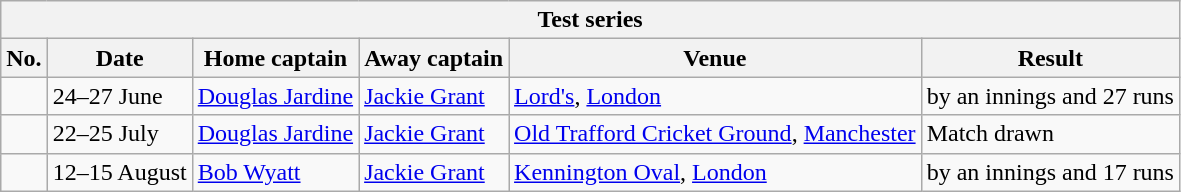<table class="wikitable">
<tr>
<th colspan="9">Test series</th>
</tr>
<tr>
<th>No.</th>
<th>Date</th>
<th>Home captain</th>
<th>Away captain</th>
<th>Venue</th>
<th>Result</th>
</tr>
<tr>
<td></td>
<td>24–27 June</td>
<td><a href='#'>Douglas Jardine</a></td>
<td><a href='#'>Jackie Grant</a></td>
<td><a href='#'>Lord's</a>, <a href='#'>London</a></td>
<td> by an innings and 27 runs</td>
</tr>
<tr>
<td></td>
<td>22–25 July</td>
<td><a href='#'>Douglas Jardine</a></td>
<td><a href='#'>Jackie Grant</a></td>
<td><a href='#'>Old Trafford Cricket Ground</a>, <a href='#'>Manchester</a></td>
<td>Match drawn</td>
</tr>
<tr>
<td></td>
<td>12–15 August</td>
<td><a href='#'>Bob Wyatt</a></td>
<td><a href='#'>Jackie Grant</a></td>
<td><a href='#'>Kennington Oval</a>, <a href='#'>London</a></td>
<td> by an innings and 17 runs</td>
</tr>
</table>
